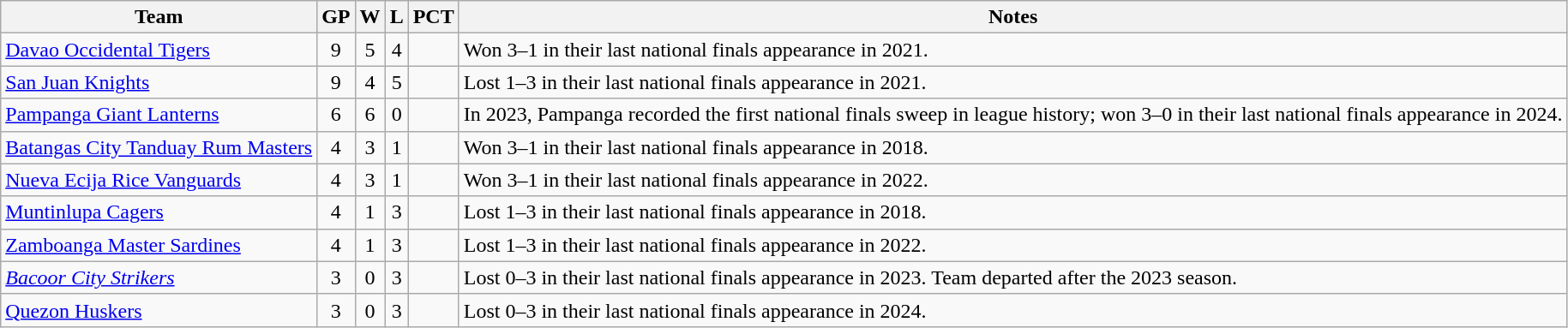<table class="wikitable sortable" style="text-align:center;">
<tr>
<th>Team</th>
<th>GP</th>
<th>W</th>
<th>L</th>
<th>PCT</th>
<th class="unsortable">Notes</th>
</tr>
<tr>
<td align=left><a href='#'>Davao Occidental Tigers</a></td>
<td>9</td>
<td>5</td>
<td>4</td>
<td></td>
<td align=left>Won 3–1 in their last national finals appearance in 2021.</td>
</tr>
<tr>
<td align=left><a href='#'>San Juan Knights</a></td>
<td>9</td>
<td>4</td>
<td>5</td>
<td></td>
<td align=left>Lost 1–3 in their last national finals appearance in 2021.</td>
</tr>
<tr>
<td align=left><a href='#'>Pampanga Giant Lanterns</a></td>
<td>6</td>
<td>6</td>
<td>0</td>
<td></td>
<td align=left>In 2023, Pampanga recorded the first national finals sweep in league history; won 3–0 in their last national finals appearance in 2024.</td>
</tr>
<tr>
<td align=left><a href='#'>Batangas City Tanduay Rum Masters</a></td>
<td>4</td>
<td>3</td>
<td>1</td>
<td></td>
<td align=left>Won 3–1 in their last national finals appearance in 2018.</td>
</tr>
<tr>
<td align=left><a href='#'>Nueva Ecija Rice Vanguards</a></td>
<td>4</td>
<td>3</td>
<td>1</td>
<td></td>
<td align=left>Won 3–1 in their last national finals appearance in 2022.</td>
</tr>
<tr>
<td align=left><a href='#'>Muntinlupa Cagers</a></td>
<td>4</td>
<td>1</td>
<td>3</td>
<td></td>
<td align=left>Lost 1–3 in their last national finals appearance in 2018.</td>
</tr>
<tr>
<td align=left><a href='#'>Zamboanga Master Sardines</a></td>
<td>4</td>
<td>1</td>
<td>3</td>
<td></td>
<td align=left>Lost 1–3 in their last national finals appearance in 2022.</td>
</tr>
<tr>
<td align=left><em><a href='#'>Bacoor City Strikers</a></em></td>
<td>3</td>
<td>0</td>
<td>3</td>
<td></td>
<td align=left>Lost 0–3 in their last national finals appearance in 2023. Team departed after the 2023 season.</td>
</tr>
<tr>
<td align=left><a href='#'>Quezon Huskers</a></td>
<td>3</td>
<td>0</td>
<td>3</td>
<td></td>
<td align=left>Lost 0–3 in their last national finals appearance in 2024.</td>
</tr>
</table>
